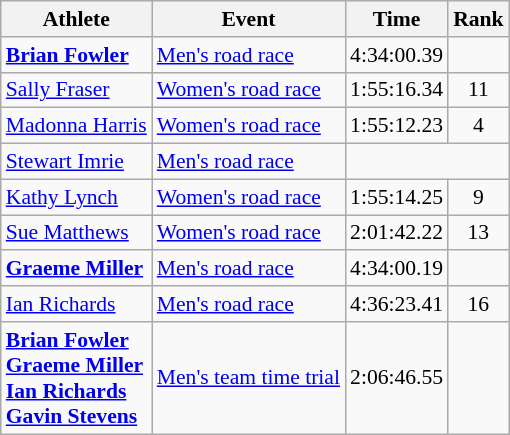<table class=wikitable style="font-size:90%;">
<tr>
<th>Athlete</th>
<th>Event</th>
<th>Time</th>
<th>Rank</th>
</tr>
<tr align=center>
<td align=left><strong><a href='#'>Brian Fowler</a></strong></td>
<td align=left><a href='#'>Men's road race</a></td>
<td>4:34:00.39</td>
<td></td>
</tr>
<tr align=center>
<td align=left><a href='#'>Sally Fraser</a></td>
<td align=left><a href='#'>Women's road race</a></td>
<td>1:55:16.34</td>
<td>11</td>
</tr>
<tr align=center>
<td align=left><a href='#'>Madonna Harris</a></td>
<td align=left><a href='#'>Women's road race</a></td>
<td>1:55:12.23</td>
<td>4</td>
</tr>
<tr align=center>
<td align=left><a href='#'>Stewart Imrie</a></td>
<td align=left><a href='#'>Men's road race</a></td>
<td colspan=2></td>
</tr>
<tr align=center>
<td align=left><a href='#'>Kathy Lynch</a></td>
<td align=left><a href='#'>Women's road race</a></td>
<td>1:55:14.25</td>
<td>9</td>
</tr>
<tr align=center>
<td align=left><a href='#'>Sue Matthews</a></td>
<td align=left><a href='#'>Women's road race</a></td>
<td>2:01:42.22</td>
<td>13</td>
</tr>
<tr align=center>
<td align=left><strong><a href='#'>Graeme Miller</a></strong></td>
<td align=left><a href='#'>Men's road race</a></td>
<td>4:34:00.19</td>
<td></td>
</tr>
<tr align=center>
<td align=left><a href='#'>Ian Richards</a></td>
<td align=left><a href='#'>Men's road race</a></td>
<td>4:36:23.41</td>
<td>16</td>
</tr>
<tr align=center>
<td align=left><strong><a href='#'>Brian Fowler</a><br><a href='#'>Graeme Miller</a><br><a href='#'>Ian Richards</a><br><a href='#'>Gavin Stevens</a></strong></td>
<td align=left><a href='#'>Men's team time trial</a></td>
<td>2:06:46.55</td>
<td></td>
</tr>
</table>
